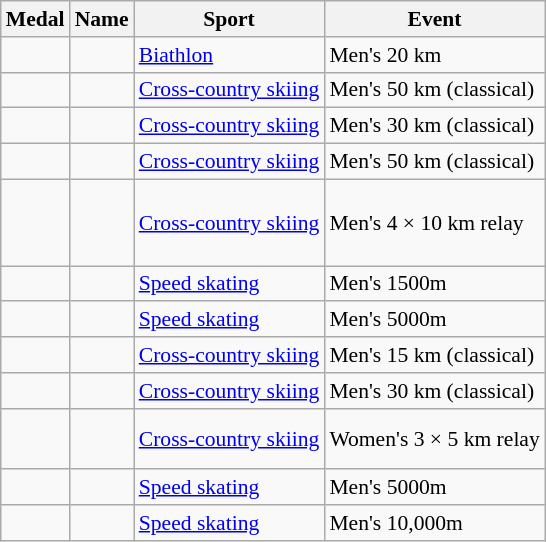<table class="wikitable sortable" style="font-size:90%">
<tr>
<th>Medal</th>
<th>Name</th>
<th>Sport</th>
<th>Event</th>
</tr>
<tr>
<td></td>
<td></td>
<td><a href='#'>Biathlon</a></td>
<td>Men's 20 km</td>
</tr>
<tr>
<td></td>
<td></td>
<td><a href='#'>Cross-country skiing</a></td>
<td>Men's 50 km (classical)</td>
</tr>
<tr>
<td></td>
<td></td>
<td><a href='#'>Cross-country skiing</a></td>
<td>Men's 30 km (classical)</td>
</tr>
<tr>
<td></td>
<td></td>
<td><a href='#'>Cross-country skiing</a></td>
<td>Men's 50 km (classical)</td>
</tr>
<tr>
<td></td>
<td> <br>  <br>  <br> </td>
<td><a href='#'>Cross-country skiing</a></td>
<td>Men's 4 × 10 km relay</td>
</tr>
<tr>
<td></td>
<td></td>
<td><a href='#'>Speed skating</a></td>
<td>Men's 1500m</td>
</tr>
<tr>
<td></td>
<td></td>
<td><a href='#'>Speed skating</a></td>
<td>Men's 5000m</td>
</tr>
<tr>
<td></td>
<td></td>
<td><a href='#'>Cross-country skiing</a></td>
<td>Men's 15 km (classical)</td>
</tr>
<tr>
<td></td>
<td></td>
<td><a href='#'>Cross-country skiing</a></td>
<td>Men's 30 km (classical)</td>
</tr>
<tr>
<td></td>
<td> <br>  <br> </td>
<td><a href='#'>Cross-country skiing</a></td>
<td>Women's 3 × 5 km relay</td>
</tr>
<tr>
<td></td>
<td></td>
<td><a href='#'>Speed skating</a></td>
<td>Men's 5000m</td>
</tr>
<tr>
<td></td>
<td></td>
<td><a href='#'>Speed skating</a></td>
<td>Men's 10,000m</td>
</tr>
</table>
